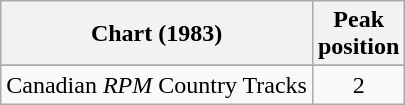<table class="wikitable sortable">
<tr>
<th align="left">Chart (1983)</th>
<th align="center">Peak<br>position</th>
</tr>
<tr>
</tr>
<tr>
<td align="left">Canadian <em>RPM</em> Country Tracks</td>
<td align="center">2</td>
</tr>
</table>
